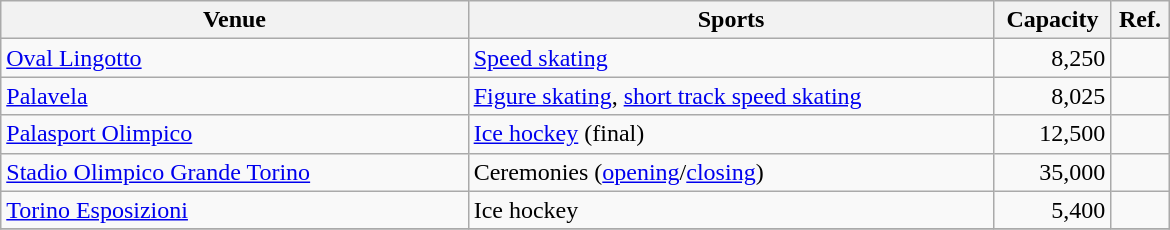<table class="wikitable sortable" width=780px>
<tr>
<th width=40%>Venue</th>
<th class="unsortable" width=45%>Sports</th>
<th width=10%>Capacity</th>
<th class="unsortable">Ref.</th>
</tr>
<tr>
<td><a href='#'>Oval Lingotto</a></td>
<td><a href='#'>Speed skating</a></td>
<td align="right">8,250</td>
<td align=center></td>
</tr>
<tr>
<td><a href='#'>Palavela</a></td>
<td><a href='#'>Figure skating</a>, <a href='#'>short track speed skating</a></td>
<td align="right">8,025</td>
<td align=center></td>
</tr>
<tr>
<td><a href='#'>Palasport Olimpico</a></td>
<td><a href='#'>Ice hockey</a> (final)</td>
<td align="right">12,500</td>
<td align=center></td>
</tr>
<tr>
<td><a href='#'>Stadio Olimpico Grande Torino</a></td>
<td>Ceremonies (<a href='#'>opening</a>/<a href='#'>closing</a>)</td>
<td align="right">35,000</td>
<td align=center></td>
</tr>
<tr>
<td><a href='#'>Torino Esposizioni</a></td>
<td>Ice hockey</td>
<td align="right">5,400</td>
<td align=center></td>
</tr>
<tr>
</tr>
</table>
